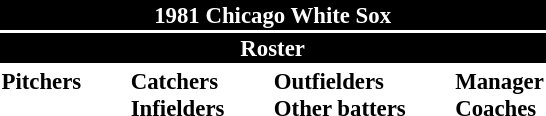<table class="toccolours" style="font-size: 95%;">
<tr>
<th colspan="10" style="background-color: black; color: white; text-align: center;">1981 Chicago White Sox</th>
</tr>
<tr>
<td colspan="10" style="background-color: black; color: white; text-align: center;"><strong>Roster</strong></td>
</tr>
<tr>
<td valign="top"><strong>Pitchers</strong><br>












</td>
<td width="25px"></td>
<td valign="top"><strong>Catchers</strong><br>


<strong>Infielders</strong>






</td>
<td width="25px"></td>
<td valign="top"><strong>Outfielders</strong><br>








<strong>Other batters</strong>
</td>
<td width="25px"></td>
<td valign="top"><strong>Manager</strong><br>
<strong>Coaches</strong>






</td>
</tr>
</table>
